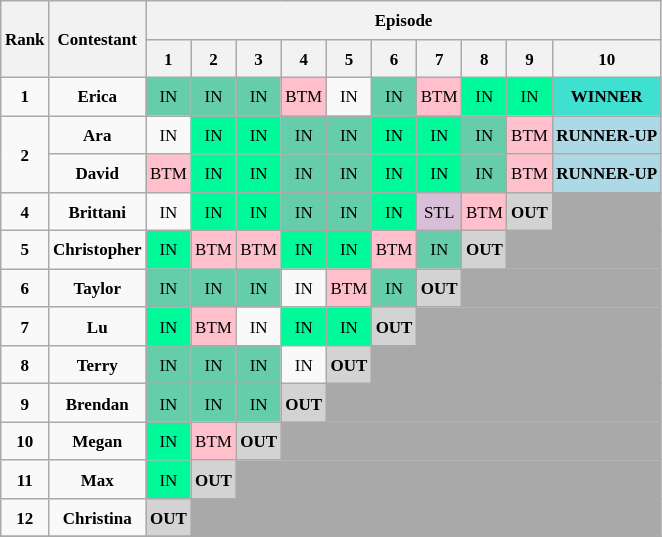<table class="wikitable" style="text-align: center; font-size: 8.5pt; line-height:20px;">
<tr>
<th rowspan=2>Rank</th>
<th rowspan=2>Contestant</th>
<th colspan=10>Episode</th>
</tr>
<tr>
<th>1</th>
<th>2</th>
<th>3</th>
<th>4</th>
<th>5</th>
<th>6</th>
<th>7</th>
<th>8</th>
<th>9</th>
<th>10</th>
</tr>
<tr>
<td><strong>1</strong></td>
<td><strong>Erica</strong></td>
<td style="background:#66CDAA;">IN</td>
<td style="background:#66CDAA;">IN</td>
<td style="background:#66CDAA;">IN</td>
<td style="background:pink;">BTM</td>
<td>IN</td>
<td style="background:#66CDAA;">IN</td>
<td style="background:pink;">BTM</td>
<td style="background:#00FA9A;">IN</td>
<td style="background:#00FA9A;">IN</td>
<td style="background:turquoise"><strong>WINNER</strong></td>
</tr>
<tr>
<td rowspan="2"><strong>2</strong></td>
<td><strong>Ara</strong></td>
<td>IN</td>
<td style="background:#00FA9A;">IN</td>
<td style="background:#00FA9A;">IN</td>
<td style="background:#66CDAA;">IN</td>
<td style="background:#66CDAA;">IN</td>
<td style="background:#00FA9A;">IN</td>
<td style="background:#00FA9A;">IN</td>
<td style="background:#66CDAA;">IN</td>
<td style="background:pink;">BTM</td>
<td style="background:lightblue"><strong>RUNNER-UP</strong></td>
</tr>
<tr>
<td><strong>David</strong></td>
<td style="background:pink;">BTM</td>
<td style="background:#00FA9A;">IN</td>
<td style="background:#00FA9A;">IN</td>
<td style="background:#66CDAA;">IN</td>
<td style="background:#66CDAA;">IN</td>
<td style="background:#00FA9A;">IN</td>
<td style="background:#00FA9A;">IN</td>
<td style="background:#66CDAA;">IN</td>
<td style="background:pink;">BTM</td>
<td style="background:lightblue"><strong>RUNNER-UP</strong></td>
</tr>
<tr>
<td><strong>4</strong></td>
<td><strong>Brittani</strong></td>
<td>IN</td>
<td style="background:#00FA9A;">IN</td>
<td style="background:#00FA9A;">IN</td>
<td style="background:#66CDAA;">IN</td>
<td style="background:#66CDAA;">IN</td>
<td style="background:#00FA9A;">IN</td>
<td style="background:#D8BFD8;">STL</td>
<td style="background:pink;">BTM</td>
<td style="background:lightgray;"><strong>OUT</strong></td>
<td colspan="8" style="background:darkgrey;"></td>
</tr>
<tr>
<td><strong>5</strong></td>
<td><strong>Christopher</strong></td>
<td style="background:#00FA9A;">IN</td>
<td style="background:pink;">BTM</td>
<td style="background:pink;">BTM</td>
<td style="background:#00FA9A;">IN</td>
<td style="background:#00FA9A;">IN</td>
<td style="background:pink;">BTM</td>
<td style="background:#66CDAA;">IN</td>
<td style="background:lightgray;"><strong>OUT</strong></td>
<td colspan="8" style="background:darkgrey;"></td>
</tr>
<tr>
<td><strong>6</strong></td>
<td><strong>Taylor</strong></td>
<td style="background:#66CDAA;">IN</td>
<td style="background:#66CDAA;">IN</td>
<td style="background:#66CDAA;">IN</td>
<td>IN</td>
<td style="background:pink;">BTM</td>
<td style="background:#66CDAA;">IN</td>
<td style="background:lightgray;"><strong>OUT</strong></td>
<td colspan="8" style="background:darkgrey;"></td>
</tr>
<tr>
<td><strong>7</strong></td>
<td><strong>Lu</strong></td>
<td style="background:#00FA9A;">IN</td>
<td style="background:pink;">BTM</td>
<td>IN</td>
<td style="background:#00FA9A;">IN</td>
<td style="background:#00FA9A;">IN</td>
<td style="background:lightgray;"><strong>OUT</strong></td>
<td colspan="8" style="background:darkgrey;"></td>
</tr>
<tr>
<td><strong>8</strong></td>
<td><strong>Terry</strong></td>
<td style="background:#66CDAA;">IN</td>
<td style="background:#66CDAA;">IN</td>
<td style="background:#66CDAA;">IN</td>
<td>IN</td>
<td style="background:lightgray;"><strong>OUT</strong></td>
<td colspan="8" style="background:darkgrey;"></td>
</tr>
<tr>
<td><strong>9</strong></td>
<td><strong>Brendan</strong></td>
<td style="background:#66CDAA;">IN</td>
<td style="background:#66CDAA;">IN</td>
<td style="background:#66CDAA;">IN</td>
<td style="background:lightgray;"><strong>OUT</strong></td>
<td colspan="8" style="background:darkgrey;"></td>
</tr>
<tr>
<td><strong>10</strong></td>
<td><strong>Megan</strong></td>
<td style="background:#00FA9A;">IN</td>
<td style="background:pink;">BTM</td>
<td style="background:lightgray;"><strong>OUT</strong></td>
<td colspan="8" style="background:darkgrey;"></td>
</tr>
<tr>
<td><strong>11</strong></td>
<td><strong>Max</strong></td>
<td style="background:#00FA9A;">IN</td>
<td style="background:lightgray;"><strong>OUT</strong></td>
<td colspan="8" style="background:darkgrey;"></td>
</tr>
<tr>
<td><strong>12</strong></td>
<td><strong>Christina</strong></td>
<td style="background:lightgray;"><strong>OUT</strong></td>
<td colspan="9" style="background:darkgrey;"></td>
</tr>
<tr>
</tr>
</table>
